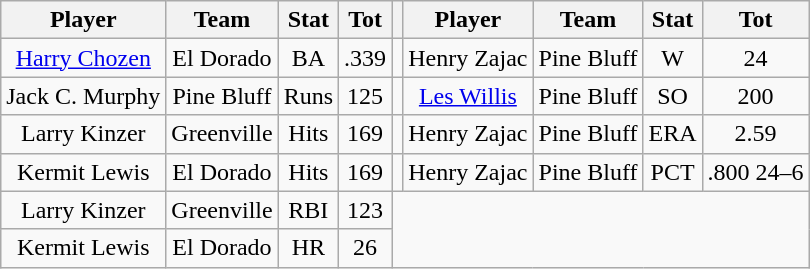<table class="wikitable" style="text-align:center">
<tr>
<th>Player</th>
<th>Team</th>
<th>Stat</th>
<th>Tot</th>
<th></th>
<th>Player</th>
<th>Team</th>
<th>Stat</th>
<th>Tot</th>
</tr>
<tr>
<td><a href='#'>Harry Chozen</a></td>
<td>El Dorado</td>
<td>BA</td>
<td>.339</td>
<td></td>
<td>Henry Zajac</td>
<td>Pine Bluff</td>
<td>W</td>
<td>24</td>
</tr>
<tr>
<td>Jack C. Murphy</td>
<td>Pine Bluff</td>
<td>Runs</td>
<td>125</td>
<td></td>
<td><a href='#'>Les Willis</a></td>
<td>Pine Bluff</td>
<td>SO</td>
<td>200</td>
</tr>
<tr>
<td>Larry Kinzer</td>
<td>Greenville</td>
<td>Hits</td>
<td>169</td>
<td></td>
<td>Henry Zajac</td>
<td>Pine Bluff</td>
<td>ERA</td>
<td>2.59</td>
</tr>
<tr>
<td>Kermit Lewis</td>
<td>El Dorado</td>
<td>Hits</td>
<td>169</td>
<td></td>
<td>Henry Zajac</td>
<td>Pine Bluff</td>
<td>PCT</td>
<td>.800 24–6</td>
</tr>
<tr>
<td>Larry Kinzer</td>
<td>Greenville</td>
<td>RBI</td>
<td>123</td>
</tr>
<tr>
<td>Kermit Lewis</td>
<td>El Dorado</td>
<td>HR</td>
<td>26</td>
</tr>
</table>
